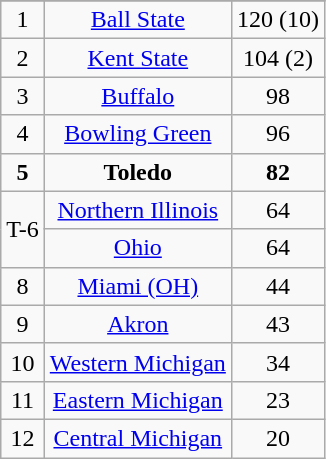<table class="wikitable" border="1">
<tr align=center>
</tr>
<tr align="center">
<td>1</td>
<td><a href='#'>Ball State</a></td>
<td>120 (10)</td>
</tr>
<tr align="center">
<td>2</td>
<td><a href='#'>Kent State</a></td>
<td>104 (2)</td>
</tr>
<tr align="center">
<td>3</td>
<td><a href='#'>Buffalo</a></td>
<td>98</td>
</tr>
<tr align="center">
<td>4</td>
<td><a href='#'>Bowling Green</a></td>
<td>96</td>
</tr>
<tr align="center">
<td><strong>5</strong></td>
<td><strong>Toledo</strong></td>
<td><strong>82</strong></td>
</tr>
<tr align="center">
<td rowspan=2>T-6</td>
<td><a href='#'>Northern Illinois</a></td>
<td>64</td>
</tr>
<tr align="center">
<td><a href='#'>Ohio</a></td>
<td>64</td>
</tr>
<tr align="center">
<td>8</td>
<td><a href='#'>Miami (OH)</a></td>
<td>44</td>
</tr>
<tr align="center">
<td>9</td>
<td><a href='#'>Akron</a></td>
<td>43</td>
</tr>
<tr align="center">
<td>10</td>
<td><a href='#'>Western Michigan</a></td>
<td>34</td>
</tr>
<tr align="center">
<td>11</td>
<td><a href='#'>Eastern Michigan</a></td>
<td>23</td>
</tr>
<tr align="center">
<td>12</td>
<td><a href='#'>Central Michigan</a></td>
<td>20</td>
</tr>
</table>
